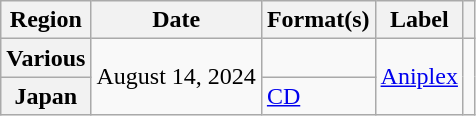<table class="wikitable plainrowheaders">
<tr>
<th scope="col">Region</th>
<th scope="col">Date</th>
<th scope="col">Format(s)</th>
<th scope="col">Label</th>
<th scope="col"></th>
</tr>
<tr>
<th scope="row">Various</th>
<td rowspan="2">August 14, 2024</td>
<td></td>
<td rowspan="2"><a href='#'>Aniplex</a></td>
<td style="text-align:center;" rowspan="2"></td>
</tr>
<tr>
<th scope="row">Japan</th>
<td><a href='#'>CD</a></td>
</tr>
</table>
